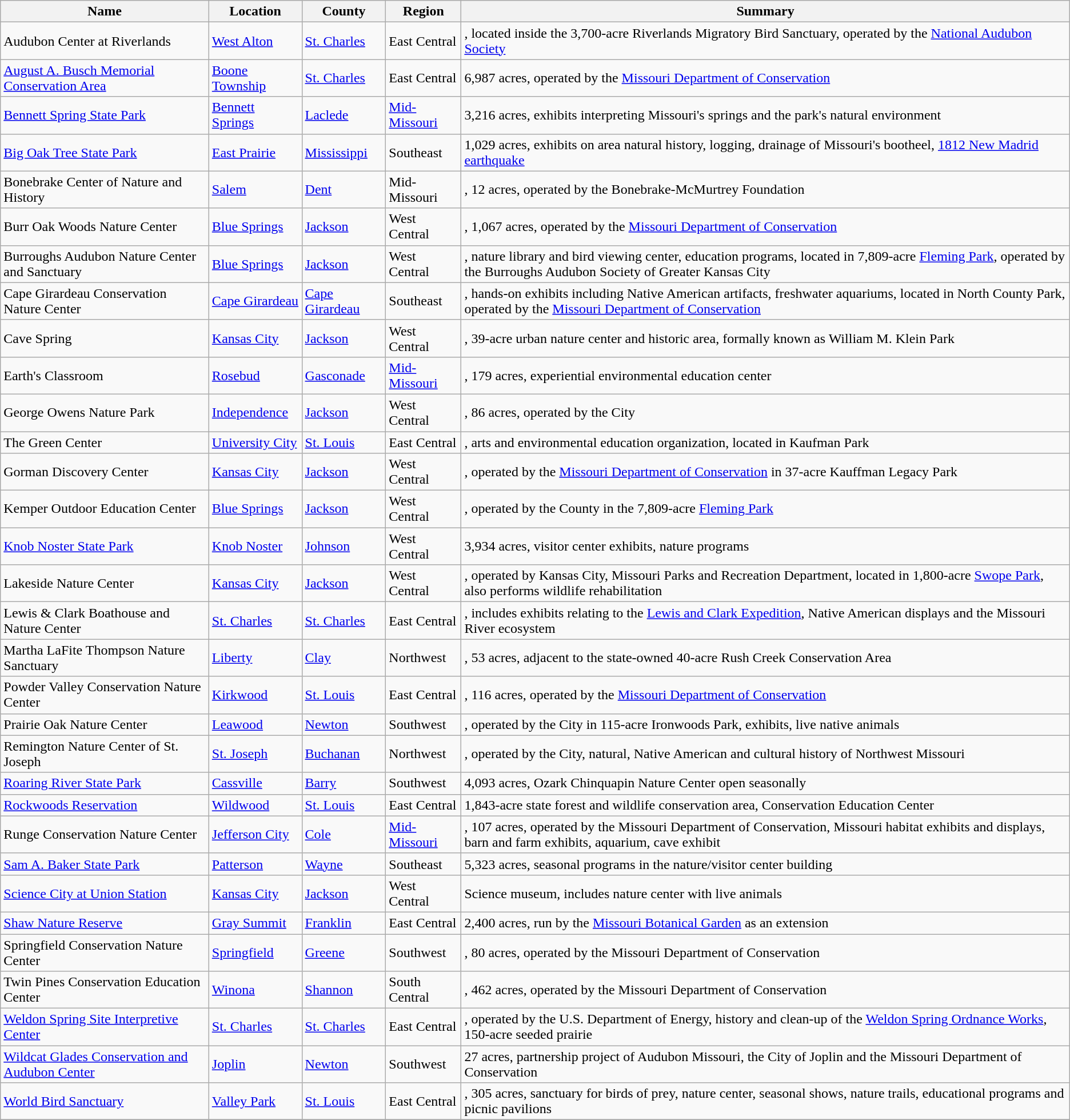<table class="wikitable sortable">
<tr>
<th>Name</th>
<th>Location</th>
<th>County</th>
<th>Region</th>
<th>Summary</th>
</tr>
<tr>
<td>Audubon Center at Riverlands</td>
<td><a href='#'>West Alton</a></td>
<td><a href='#'>St. Charles</a></td>
<td>East Central</td>
<td>, located inside the 3,700-acre Riverlands Migratory Bird Sanctuary, operated by the <a href='#'>National Audubon Society</a></td>
</tr>
<tr>
<td><a href='#'>August A. Busch Memorial Conservation Area</a></td>
<td><a href='#'> Boone Township</a></td>
<td><a href='#'> St. Charles</a></td>
<td>East Central</td>
<td>6,987 acres, operated by the <a href='#'>Missouri Department of Conservation</a></td>
</tr>
<tr>
<td><a href='#'>Bennett Spring State Park</a></td>
<td><a href='#'>Bennett Springs</a></td>
<td><a href='#'>Laclede</a></td>
<td><a href='#'>Mid-Missouri</a></td>
<td>3,216 acres, exhibits interpreting Missouri's springs and the park's natural environment</td>
</tr>
<tr>
<td><a href='#'>Big Oak Tree State Park</a></td>
<td><a href='#'>East Prairie</a></td>
<td><a href='#'>Mississippi</a></td>
<td>Southeast</td>
<td>1,029 acres, exhibits on area natural history, logging, drainage of Missouri's bootheel, <a href='#'>1812 New Madrid earthquake</a></td>
</tr>
<tr>
<td>Bonebrake Center of Nature and History</td>
<td><a href='#'>Salem</a></td>
<td><a href='#'>Dent</a></td>
<td>Mid-Missouri</td>
<td>, 12 acres, operated by the Bonebrake-McMurtrey Foundation</td>
</tr>
<tr>
<td>Burr Oak Woods Nature Center</td>
<td><a href='#'>Blue Springs</a></td>
<td><a href='#'>Jackson</a></td>
<td>West Central</td>
<td>, 1,067 acres, operated by the <a href='#'>Missouri Department of Conservation</a></td>
</tr>
<tr>
<td>Burroughs Audubon Nature Center and Sanctuary</td>
<td><a href='#'> Blue Springs</a></td>
<td><a href='#'>Jackson</a></td>
<td>West Central</td>
<td>, nature library and bird viewing center, education programs, located in 7,809-acre <a href='#'>Fleming Park</a>, operated by the Burroughs Audubon Society of Greater Kansas City</td>
</tr>
<tr>
<td>Cape Girardeau Conservation Nature Center</td>
<td><a href='#'>Cape Girardeau</a></td>
<td><a href='#'>Cape Girardeau</a></td>
<td>Southeast</td>
<td>, hands-on exhibits including Native American artifacts, freshwater aquariums, located in North County Park, operated by the <a href='#'>Missouri Department of Conservation</a></td>
</tr>
<tr>
<td>Cave Spring</td>
<td><a href='#'>Kansas City</a></td>
<td><a href='#'>Jackson</a></td>
<td>West Central</td>
<td>, 39-acre urban nature center and historic area, formally known as William M. Klein Park</td>
</tr>
<tr>
<td>Earth's Classroom</td>
<td><a href='#'>Rosebud</a></td>
<td><a href='#'>Gasconade</a></td>
<td><a href='#'>Mid-Missouri</a></td>
<td>, 179 acres, experiential environmental education center</td>
</tr>
<tr>
<td>George Owens Nature Park</td>
<td><a href='#'>Independence</a></td>
<td><a href='#'>Jackson</a></td>
<td>West Central</td>
<td>, 86 acres, operated by the City</td>
</tr>
<tr>
<td>The Green Center</td>
<td><a href='#'>University City</a></td>
<td><a href='#'>St. Louis</a></td>
<td>East Central</td>
<td>, arts and environmental education organization, located in Kaufman Park</td>
</tr>
<tr>
<td>Gorman Discovery Center</td>
<td><a href='#'>Kansas City</a></td>
<td><a href='#'>Jackson</a></td>
<td>West Central</td>
<td>, operated by the <a href='#'>Missouri Department of Conservation</a> in 37-acre Kauffman Legacy Park</td>
</tr>
<tr>
<td>Kemper Outdoor Education Center</td>
<td><a href='#'> Blue Springs</a></td>
<td><a href='#'>Jackson</a></td>
<td>West Central</td>
<td>, operated by the County in the 7,809-acre <a href='#'>Fleming Park</a></td>
</tr>
<tr>
<td><a href='#'>Knob Noster State Park</a></td>
<td><a href='#'>Knob Noster</a></td>
<td><a href='#'>Johnson</a></td>
<td>West Central</td>
<td>3,934 acres, visitor center exhibits, nature programs</td>
</tr>
<tr>
<td>Lakeside Nature Center</td>
<td><a href='#'>Kansas City</a></td>
<td><a href='#'>Jackson</a></td>
<td>West Central</td>
<td>, operated by Kansas City, Missouri Parks and Recreation Department, located in 1,800-acre <a href='#'>Swope Park</a>, also performs wildlife rehabilitation</td>
</tr>
<tr>
<td>Lewis & Clark Boathouse and Nature Center</td>
<td><a href='#'>St. Charles</a></td>
<td><a href='#'> St. Charles</a></td>
<td>East Central</td>
<td>, includes exhibits relating to the <a href='#'>Lewis and Clark Expedition</a>, Native American displays and the Missouri River ecosystem</td>
</tr>
<tr>
<td>Martha LaFite Thompson Nature Sanctuary</td>
<td><a href='#'>Liberty</a></td>
<td><a href='#'>Clay</a></td>
<td>Northwest</td>
<td>, 53 acres, adjacent to the state-owned 40-acre Rush Creek Conservation Area</td>
</tr>
<tr>
<td>Powder Valley Conservation Nature Center</td>
<td><a href='#'>Kirkwood</a></td>
<td><a href='#'>St. Louis</a></td>
<td>East Central</td>
<td>, 116 acres, operated by the <a href='#'>Missouri Department of Conservation</a></td>
</tr>
<tr>
<td>Prairie Oak Nature Center</td>
<td><a href='#'>Leawood</a></td>
<td><a href='#'>Newton</a></td>
<td>Southwest</td>
<td>, operated by the City in 115-acre Ironwoods Park, exhibits, live native animals</td>
</tr>
<tr>
<td>Remington Nature Center of St. Joseph</td>
<td><a href='#'>St. Joseph</a></td>
<td><a href='#'>Buchanan</a></td>
<td>Northwest</td>
<td>, operated by the City, natural, Native American and cultural history of Northwest Missouri</td>
</tr>
<tr>
<td><a href='#'>Roaring River State Park</a></td>
<td><a href='#'>Cassville</a></td>
<td><a href='#'>Barry</a></td>
<td>Southwest</td>
<td>4,093 acres, Ozark Chinquapin Nature Center open seasonally</td>
</tr>
<tr>
<td><a href='#'>Rockwoods Reservation</a></td>
<td><a href='#'>Wildwood</a></td>
<td><a href='#'>St. Louis</a></td>
<td>East Central</td>
<td>1,843-acre state forest and wildlife conservation area, Conservation Education Center</td>
</tr>
<tr>
<td>Runge Conservation Nature Center</td>
<td><a href='#'>Jefferson City</a></td>
<td><a href='#'>Cole</a></td>
<td><a href='#'>Mid-Missouri</a></td>
<td>, 107 acres, operated by the Missouri Department of Conservation, Missouri habitat exhibits and displays, barn and farm exhibits, aquarium, cave exhibit</td>
</tr>
<tr>
<td><a href='#'>Sam A. Baker State Park</a></td>
<td><a href='#'>Patterson</a></td>
<td><a href='#'>Wayne</a></td>
<td>Southeast</td>
<td>5,323 acres, seasonal programs in the nature/visitor center building</td>
</tr>
<tr>
<td><a href='#'>Science City at Union Station</a></td>
<td><a href='#'> Kansas City</a></td>
<td><a href='#'>Jackson</a></td>
<td>West Central</td>
<td>Science museum, includes nature center with live animals</td>
</tr>
<tr>
<td><a href='#'>Shaw Nature Reserve</a></td>
<td><a href='#'>Gray Summit</a></td>
<td><a href='#'>Franklin</a></td>
<td>East Central</td>
<td>2,400 acres, run by the <a href='#'>Missouri Botanical Garden</a> as an extension</td>
</tr>
<tr>
<td>Springfield Conservation Nature Center</td>
<td><a href='#'>Springfield</a></td>
<td><a href='#'>Greene</a></td>
<td>Southwest</td>
<td>, 80 acres, operated by the Missouri Department of Conservation</td>
</tr>
<tr>
<td>Twin Pines Conservation Education Center</td>
<td><a href='#'>Winona</a></td>
<td><a href='#'>Shannon</a></td>
<td>South Central</td>
<td>, 462 acres, operated by the Missouri Department of Conservation</td>
</tr>
<tr>
<td><a href='#'>Weldon Spring Site Interpretive Center</a></td>
<td><a href='#'> St. Charles</a></td>
<td><a href='#'> St. Charles</a></td>
<td>East Central</td>
<td>, operated by the U.S. Department of Energy, history and clean-up of the <a href='#'>Weldon Spring Ordnance Works</a>, 150-acre seeded prairie</td>
</tr>
<tr>
<td><a href='#'>Wildcat Glades Conservation and Audubon Center</a></td>
<td><a href='#'>Joplin</a></td>
<td><a href='#'>Newton</a></td>
<td>Southwest</td>
<td>27 acres, partnership project of Audubon Missouri, the City of Joplin and the Missouri Department of Conservation</td>
</tr>
<tr>
<td><a href='#'>World Bird Sanctuary</a></td>
<td><a href='#'>Valley Park</a></td>
<td><a href='#'>St. Louis</a></td>
<td>East Central</td>
<td>, 305 acres, sanctuary for birds of prey, nature center, seasonal shows, nature trails, educational programs and picnic pavilions</td>
</tr>
<tr>
</tr>
</table>
